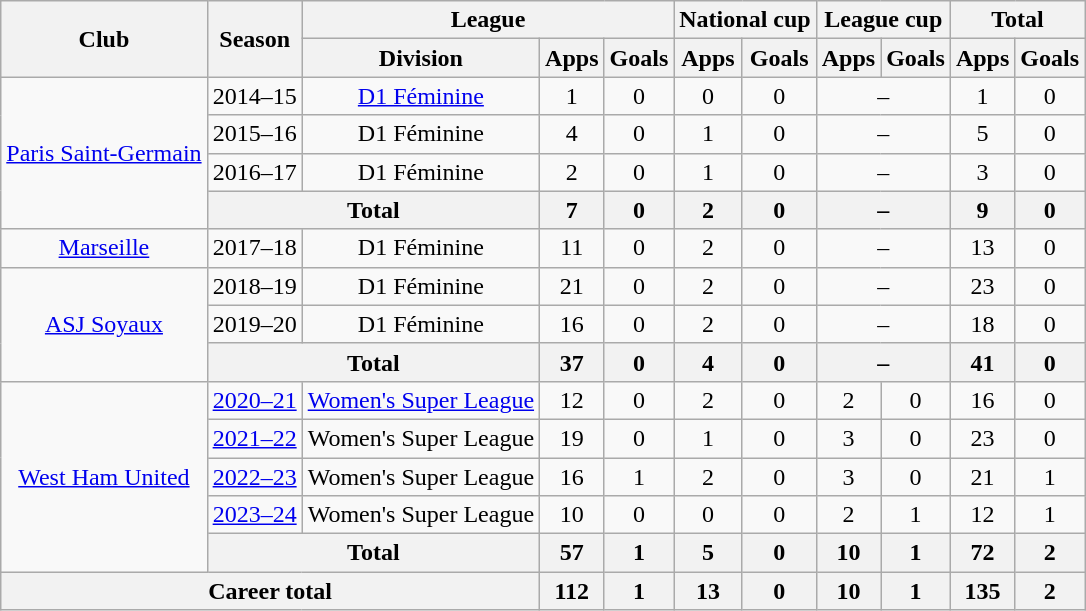<table class="wikitable" style="text-align:center">
<tr>
<th rowspan="2">Club</th>
<th rowspan="2">Season</th>
<th colspan="3">League</th>
<th colspan="2">National cup</th>
<th colspan="2">League cup</th>
<th colspan="2">Total</th>
</tr>
<tr>
<th>Division</th>
<th>Apps</th>
<th>Goals</th>
<th>Apps</th>
<th>Goals</th>
<th>Apps</th>
<th>Goals</th>
<th>Apps</th>
<th>Goals</th>
</tr>
<tr>
<td rowspan="4"><a href='#'>Paris Saint-Germain</a></td>
<td>2014–15</td>
<td><a href='#'>D1 Féminine</a></td>
<td>1</td>
<td>0</td>
<td>0</td>
<td>0</td>
<td colspan="2">–</td>
<td>1</td>
<td>0</td>
</tr>
<tr>
<td>2015–16</td>
<td>D1 Féminine</td>
<td>4</td>
<td>0</td>
<td>1</td>
<td>0</td>
<td colspan="2">–</td>
<td>5</td>
<td>0</td>
</tr>
<tr>
<td>2016–17</td>
<td>D1 Féminine</td>
<td>2</td>
<td>0</td>
<td>1</td>
<td>0</td>
<td colspan="2">–</td>
<td>3</td>
<td>0</td>
</tr>
<tr>
<th colspan="2">Total</th>
<th>7</th>
<th>0</th>
<th>2</th>
<th>0</th>
<th colspan="2">–</th>
<th>9</th>
<th>0</th>
</tr>
<tr>
<td><a href='#'>Marseille</a></td>
<td>2017–18</td>
<td>D1 Féminine</td>
<td>11</td>
<td>0</td>
<td>2</td>
<td>0</td>
<td colspan="2">–</td>
<td>13</td>
<td>0</td>
</tr>
<tr>
<td rowspan="3"><a href='#'>ASJ Soyaux</a></td>
<td>2018–19</td>
<td>D1 Féminine</td>
<td>21</td>
<td>0</td>
<td>2</td>
<td>0</td>
<td colspan="2">–</td>
<td>23</td>
<td>0</td>
</tr>
<tr>
<td>2019–20</td>
<td>D1 Féminine</td>
<td>16</td>
<td>0</td>
<td>2</td>
<td>0</td>
<td colspan="2">–</td>
<td>18</td>
<td>0</td>
</tr>
<tr>
<th colspan="2">Total</th>
<th>37</th>
<th>0</th>
<th>4</th>
<th>0</th>
<th colspan="2">–</th>
<th>41</th>
<th>0</th>
</tr>
<tr>
<td rowspan="5"><a href='#'>West Ham United</a></td>
<td><a href='#'>2020–21</a></td>
<td><a href='#'>Women's Super League</a></td>
<td>12</td>
<td>0</td>
<td>2</td>
<td>0</td>
<td>2</td>
<td>0</td>
<td>16</td>
<td>0</td>
</tr>
<tr>
<td><a href='#'>2021–22</a></td>
<td>Women's Super League</td>
<td>19</td>
<td>0</td>
<td>1</td>
<td>0</td>
<td>3</td>
<td>0</td>
<td>23</td>
<td>0</td>
</tr>
<tr>
<td><a href='#'>2022–23</a></td>
<td>Women's Super League</td>
<td>16</td>
<td>1</td>
<td>2</td>
<td>0</td>
<td>3</td>
<td>0</td>
<td>21</td>
<td>1</td>
</tr>
<tr>
<td><a href='#'>2023–24</a></td>
<td>Women's Super League</td>
<td>10</td>
<td>0</td>
<td>0</td>
<td>0</td>
<td>2</td>
<td>1</td>
<td>12</td>
<td>1</td>
</tr>
<tr>
<th colspan="2">Total</th>
<th>57</th>
<th>1</th>
<th>5</th>
<th>0</th>
<th>10</th>
<th>1</th>
<th>72</th>
<th>2</th>
</tr>
<tr>
<th colspan="3">Career total</th>
<th>112</th>
<th>1</th>
<th>13</th>
<th>0</th>
<th>10</th>
<th>1</th>
<th>135</th>
<th>2</th>
</tr>
</table>
